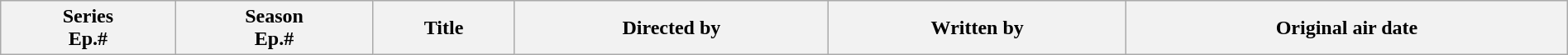<table class="wikitable plainrowheaders" style="width:100%; margin:auto;">
<tr>
<th>Series<br>Ep.#</th>
<th>Season<br>Ep.#</th>
<th>Title</th>
<th>Directed by</th>
<th>Written by</th>
<th>Original air date<br>















</th>
</tr>
</table>
